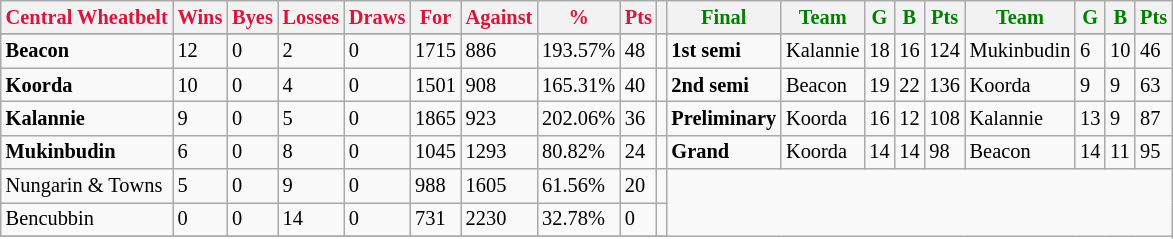<table style="font-size: 85%; text-align: left;" class="wikitable">
<tr>
<th style="color:crimson">Central Wheatbelt</th>
<th style="color:crimson">Wins</th>
<th style="color:crimson">Byes</th>
<th style="color:crimson">Losses</th>
<th style="color:crimson">Draws</th>
<th style="color:crimson">For</th>
<th style="color:crimson">Against</th>
<th style="color:crimson">%</th>
<th style="color:crimson">Pts</th>
<th></th>
<th style="color:green">Final</th>
<th style="color:green">Team</th>
<th style="color:green">G</th>
<th style="color:green">B</th>
<th style="color:green">Pts</th>
<th style="color:green">Team</th>
<th style="color:green">G</th>
<th style="color:green">B</th>
<th style="color:green">Pts</th>
</tr>
<tr>
</tr>
<tr>
</tr>
<tr>
<td><strong>Beacon</strong></td>
<td>12</td>
<td>0</td>
<td>2</td>
<td>0</td>
<td>1715</td>
<td>886</td>
<td>193.57%</td>
<td>48</td>
<td></td>
<td><strong>1st semi</strong></td>
<td>Kalannie</td>
<td>18</td>
<td>16</td>
<td>124</td>
<td>Mukinbudin</td>
<td>6</td>
<td>10</td>
<td>46</td>
</tr>
<tr>
<td><strong>Koorda</strong></td>
<td>10</td>
<td>0</td>
<td>4</td>
<td>0</td>
<td>1501</td>
<td>908</td>
<td>165.31%</td>
<td>40</td>
<td></td>
<td><strong>2nd semi</strong></td>
<td>Beacon</td>
<td>19</td>
<td>22</td>
<td>136</td>
<td>Koorda</td>
<td>9</td>
<td>9</td>
<td>63</td>
</tr>
<tr>
<td><strong>Kalannie</strong></td>
<td>9</td>
<td>0</td>
<td>5</td>
<td>0</td>
<td>1865</td>
<td>923</td>
<td>202.06%</td>
<td>36</td>
<td></td>
<td><strong>Preliminary</strong></td>
<td>Koorda</td>
<td>16</td>
<td>12</td>
<td>108</td>
<td>Kalannie</td>
<td>13</td>
<td>9</td>
<td>87</td>
</tr>
<tr>
<td><strong>Mukinbudin</strong></td>
<td>6</td>
<td>0</td>
<td>8</td>
<td>0</td>
<td>1045</td>
<td>1293</td>
<td>80.82%</td>
<td>24</td>
<td></td>
<td><strong>Grand</strong></td>
<td>Koorda</td>
<td>14</td>
<td>14</td>
<td>98</td>
<td>Beacon</td>
<td>14</td>
<td>11</td>
<td>95</td>
</tr>
<tr>
<td>Nungarin & Towns</td>
<td>5</td>
<td>0</td>
<td>9</td>
<td>0</td>
<td>988</td>
<td>1605</td>
<td>61.56%</td>
<td>20</td>
<td></td>
</tr>
<tr>
<td>Bencubbin</td>
<td>0</td>
<td>0</td>
<td>14</td>
<td>0</td>
<td>731</td>
<td>2230</td>
<td>32.78%</td>
<td>0</td>
<td></td>
</tr>
<tr>
</tr>
</table>
